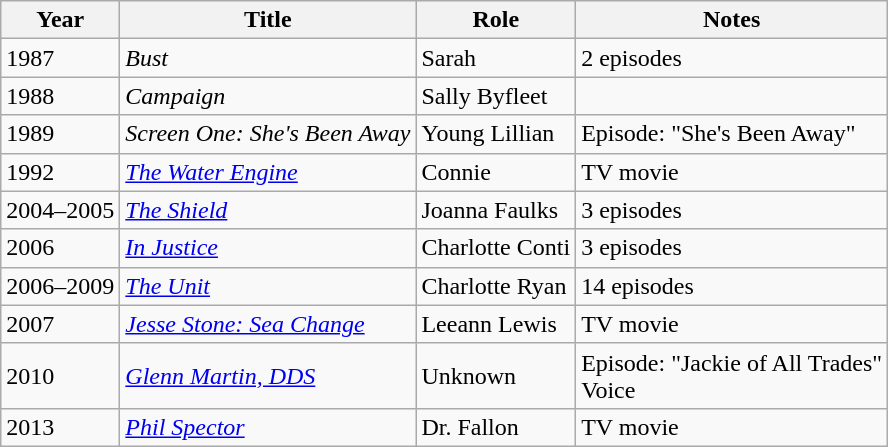<table class="wikitable">
<tr>
<th>Year</th>
<th>Title</th>
<th>Role</th>
<th>Notes</th>
</tr>
<tr>
<td>1987</td>
<td><em>Bust</em></td>
<td>Sarah</td>
<td>2 episodes</td>
</tr>
<tr>
<td>1988</td>
<td><em>Campaign</em></td>
<td>Sally Byfleet</td>
<td></td>
</tr>
<tr>
<td>1989</td>
<td><em>Screen One: She's Been Away</em></td>
<td>Young Lillian</td>
<td>Episode: "She's Been Away"</td>
</tr>
<tr>
<td>1992</td>
<td><em><a href='#'>The Water Engine</a></em></td>
<td>Connie</td>
<td>TV movie</td>
</tr>
<tr>
<td>2004–2005</td>
<td><em><a href='#'>The Shield</a></em></td>
<td>Joanna Faulks</td>
<td>3 episodes</td>
</tr>
<tr>
<td>2006</td>
<td><em><a href='#'>In Justice</a></em></td>
<td>Charlotte Conti</td>
<td>3 episodes</td>
</tr>
<tr>
<td>2006–2009</td>
<td><em><a href='#'>The Unit</a></em></td>
<td>Charlotte Ryan</td>
<td>14 episodes</td>
</tr>
<tr>
<td>2007</td>
<td><em><a href='#'>Jesse Stone: Sea Change</a></em></td>
<td>Leeann Lewis</td>
<td>TV movie</td>
</tr>
<tr>
<td>2010</td>
<td><em><a href='#'>Glenn Martin, DDS</a></em></td>
<td>Unknown</td>
<td>Episode: "Jackie of All Trades"<br>Voice</td>
</tr>
<tr>
<td>2013</td>
<td><em><a href='#'>Phil Spector</a></em></td>
<td>Dr. Fallon</td>
<td>TV movie</td>
</tr>
</table>
